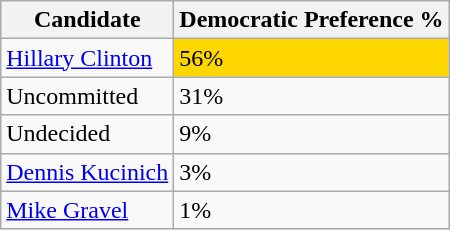<table class="wikitable">
<tr>
<th>Candidate</th>
<th>Democratic Preference %</th>
</tr>
<tr>
<td><a href='#'>Hillary Clinton</a></td>
<td bgcolor="#ffd700">56%</td>
</tr>
<tr>
<td>Uncommitted</td>
<td>31%</td>
</tr>
<tr>
<td>Undecided</td>
<td>9%</td>
</tr>
<tr>
<td><a href='#'>Dennis Kucinich</a></td>
<td>3%</td>
</tr>
<tr>
<td><a href='#'>Mike Gravel</a></td>
<td>1%</td>
</tr>
</table>
